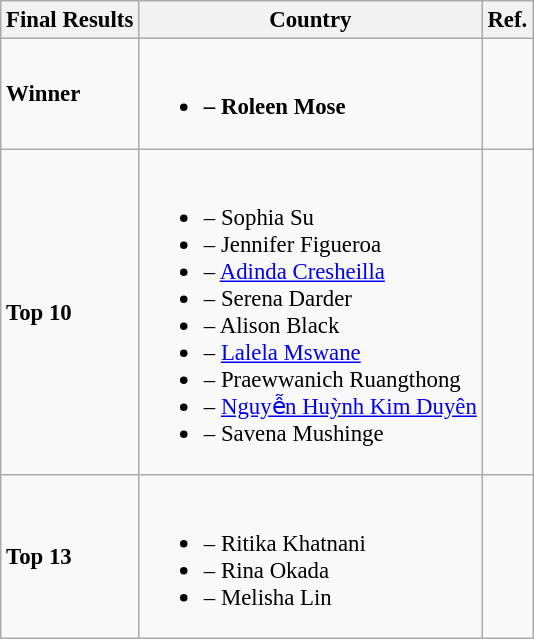<table class="wikitable sortable" style="font-size: 95%;">
<tr>
<th>Final Results</th>
<th>Country</th>
<th>Ref.</th>
</tr>
<tr>
<td><strong>Winner</strong></td>
<td><br><ul><li><strong> – Roleen Mose</strong></li></ul></td>
<td></td>
</tr>
<tr>
<td><strong>Top 10</strong></td>
<td><br><ul><li> – Sophia Su</li><li> – Jennifer Figueroa</li><li> – <a href='#'>Adinda Cresheilla</a></li><li> – Serena Darder</li><li> – Alison Black</li><li> – <a href='#'>Lalela Mswane</a></li><li> – Praewwanich Ruangthong</li><li> – <a href='#'>Nguyễn Huỳnh Kim Duyên</a></li><li> – Savena Mushinge</li></ul></td>
<td></td>
</tr>
<tr>
<td><strong>Top 13</strong></td>
<td><br><ul><li> – Ritika Khatnani</li><li> – Rina Okada</li><li> – Melisha Lin</li></ul></td>
<td></td>
</tr>
</table>
